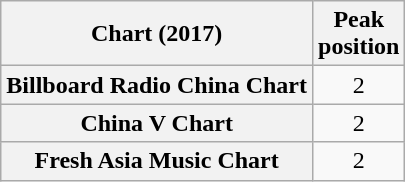<table class="wikitable plainrowheaders sortable" style="text-align:center;" border="1">
<tr>
<th scope="col">Chart (2017)</th>
<th scope="col">Peak<br>position</th>
</tr>
<tr>
<th scope="row">Billboard Radio China Chart</th>
<td>2</td>
</tr>
<tr>
<th scope="row">China V Chart</th>
<td>2</td>
</tr>
<tr>
<th scope="row">Fresh Asia Music Chart</th>
<td>2</td>
</tr>
</table>
